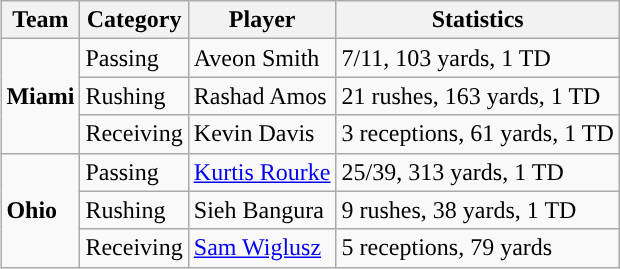<table class="wikitable" style="float: right;">
<tr>
<th>Team</th>
<th>Category</th>
<th>Player</th>
<th>Statistics</th>
</tr>
<tr>
<td rowspan=3><strong>Miami</strong></td>
<td>Passing</td>
<td>Aveon Smith</td>
<td>7/11, 103 yards, 1 TD</td>
</tr>
<tr>
<td>Rushing</td>
<td>Rashad Amos</td>
<td>21 rushes, 163 yards, 1 TD</td>
</tr>
<tr>
<td>Receiving</td>
<td>Kevin Davis</td>
<td>3 receptions, 61 yards, 1 TD</td>
</tr>
<tr>
<td rowspan=3><strong>Ohio</strong></td>
<td>Passing</td>
<td><a href='#'>Kurtis Rourke</a></td>
<td>25/39, 313 yards, 1 TD</td>
</tr>
<tr>
<td>Rushing</td>
<td>Sieh Bangura</td>
<td>9 rushes, 38 yards, 1 TD</td>
</tr>
<tr>
<td>Receiving</td>
<td><a href='#'>Sam Wiglusz</a></td>
<td>5 receptions, 79 yards</td>
</tr>
</table>
